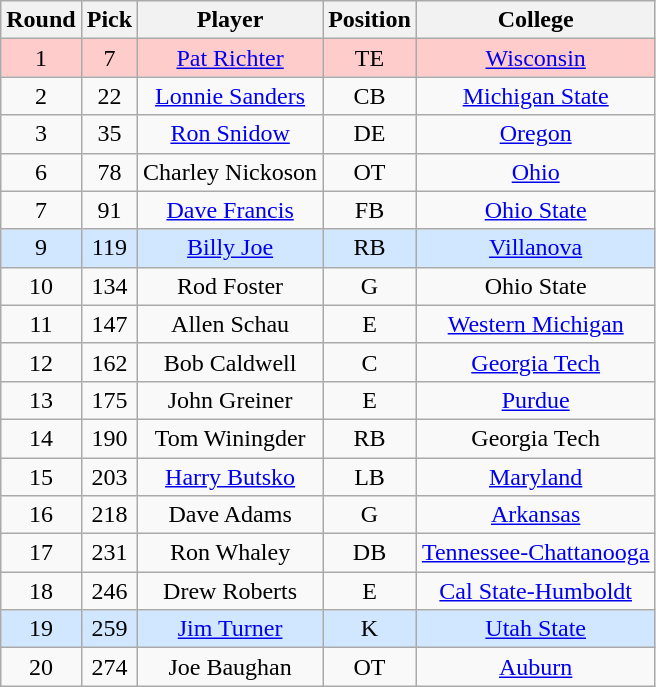<table class="wikitable sortable sortable"  style="text-align:center;">
<tr>
<th>Round</th>
<th>Pick</th>
<th>Player</th>
<th>Position</th>
<th>College</th>
</tr>
<tr style="background:#fcc;">
<td>1</td>
<td>7</td>
<td><a href='#'>Pat Richter</a></td>
<td>TE</td>
<td><a href='#'>Wisconsin</a></td>
</tr>
<tr>
<td>2</td>
<td>22</td>
<td><a href='#'>Lonnie Sanders</a></td>
<td>CB</td>
<td><a href='#'>Michigan State</a></td>
</tr>
<tr>
<td>3</td>
<td>35</td>
<td><a href='#'>Ron Snidow</a></td>
<td>DE</td>
<td><a href='#'>Oregon</a></td>
</tr>
<tr>
<td>6</td>
<td>78</td>
<td>Charley Nickoson</td>
<td>OT</td>
<td><a href='#'>Ohio</a></td>
</tr>
<tr>
<td>7</td>
<td>91</td>
<td><a href='#'>Dave Francis</a></td>
<td>FB</td>
<td><a href='#'>Ohio State</a></td>
</tr>
<tr style="background:#d0e7ff;">
<td>9</td>
<td>119</td>
<td><a href='#'>Billy Joe</a></td>
<td>RB</td>
<td><a href='#'>Villanova</a></td>
</tr>
<tr>
<td>10</td>
<td>134</td>
<td>Rod Foster</td>
<td>G</td>
<td>Ohio State</td>
</tr>
<tr>
<td>11</td>
<td>147</td>
<td>Allen Schau</td>
<td>E</td>
<td><a href='#'>Western Michigan</a></td>
</tr>
<tr>
<td>12</td>
<td>162</td>
<td>Bob Caldwell</td>
<td>C</td>
<td><a href='#'>Georgia Tech</a></td>
</tr>
<tr>
<td>13</td>
<td>175</td>
<td>John Greiner</td>
<td>E</td>
<td><a href='#'>Purdue</a></td>
</tr>
<tr>
<td>14</td>
<td>190</td>
<td>Tom Winingder</td>
<td>RB</td>
<td>Georgia Tech</td>
</tr>
<tr>
<td>15</td>
<td>203</td>
<td><a href='#'>Harry Butsko</a></td>
<td>LB</td>
<td><a href='#'>Maryland</a></td>
</tr>
<tr>
<td>16</td>
<td>218</td>
<td>Dave Adams</td>
<td>G</td>
<td><a href='#'>Arkansas</a></td>
</tr>
<tr>
<td>17</td>
<td>231</td>
<td>Ron Whaley</td>
<td>DB</td>
<td><a href='#'>Tennessee-Chattanooga</a></td>
</tr>
<tr>
<td>18</td>
<td>246</td>
<td>Drew Roberts</td>
<td>E</td>
<td><a href='#'>Cal State-Humboldt</a></td>
</tr>
<tr style="background:#d0e7ff;">
<td>19</td>
<td>259</td>
<td><a href='#'>Jim Turner</a></td>
<td>K</td>
<td><a href='#'>Utah State</a></td>
</tr>
<tr>
<td>20</td>
<td>274</td>
<td>Joe Baughan</td>
<td>OT</td>
<td><a href='#'>Auburn</a></td>
</tr>
</table>
